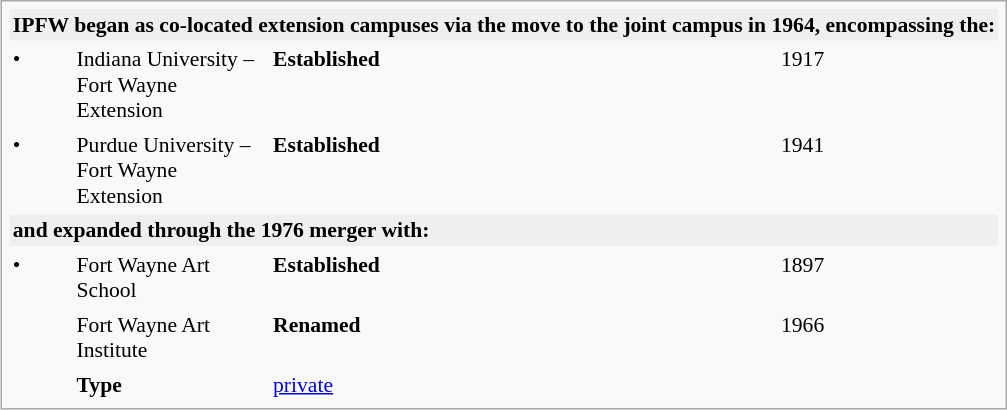<table class="infobox" cellpadding="2" cellspacing="2" style="font-size: 90%;">
<tr>
<th colspan=4 align="left" style="background:#eFeFeF;">IPFW began as co-located extension campuses via the move to the joint campus in 1964, encompassing the:</th>
</tr>
<tr>
<td valign="top">•</td>
<td width="125pt">Indiana University – Fort Wayne Extension</td>
<td><strong>Established</strong></td>
<td>1917</td>
</tr>
<tr>
<td valign="top">•</td>
<td width="125pt">Purdue University – Fort Wayne Extension</td>
<td><strong>Established</strong></td>
<td>1941</td>
</tr>
<tr>
<th colspan=4 align="left" style="background:#eFeFeF;">and expanded through the 1976 merger with:</th>
</tr>
<tr>
<td valign="top" rowspan=2>•</td>
<td width="125pt">Fort Wayne Art School</td>
<td><strong>Established</strong></td>
<td>1897</td>
</tr>
<tr>
<td valign="top" width="125pt">Fort Wayne Art Institute</td>
<td><strong>Renamed</strong></td>
<td>1966</td>
</tr>
<tr>
<td></td>
<td><strong>Type</strong></td>
<td><a href='#'>private</a></td>
</tr>
</table>
